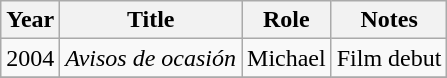<table class="wikitable sortable">
<tr>
<th>Year</th>
<th>Title</th>
<th>Role</th>
<th>Notes</th>
</tr>
<tr>
<td>2004</td>
<td><em>Avisos de ocasión</em></td>
<td>Michael</td>
<td>Film debut</td>
</tr>
<tr>
</tr>
</table>
